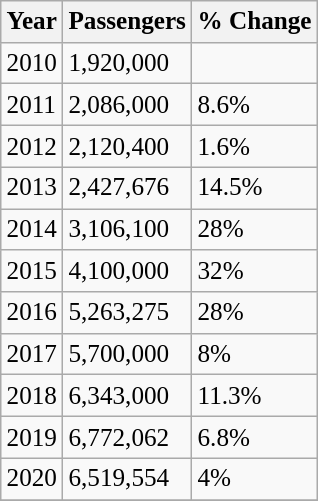<table class="wikitable" style="font-size: 105%">
<tr>
<th>Year</th>
<th>Passengers</th>
<th>% Change</th>
</tr>
<tr>
<td>2010</td>
<td>1,920,000</td>
<td></td>
</tr>
<tr>
<td>2011</td>
<td>2,086,000</td>
<td> 8.6%</td>
</tr>
<tr>
<td>2012</td>
<td>2,120,400</td>
<td> 1.6%</td>
</tr>
<tr>
<td>2013</td>
<td>2,427,676</td>
<td> 14.5%</td>
</tr>
<tr>
<td>2014</td>
<td>3,106,100</td>
<td> 28%</td>
</tr>
<tr>
<td>2015</td>
<td>4,100,000</td>
<td> 32%</td>
</tr>
<tr>
<td>2016</td>
<td>5,263,275</td>
<td> 28%</td>
</tr>
<tr>
<td>2017</td>
<td>5,700,000</td>
<td> 8%</td>
</tr>
<tr>
<td>2018</td>
<td>6,343,000</td>
<td> 11.3%</td>
</tr>
<tr>
<td>2019</td>
<td>6,772,062</td>
<td> 6.8%</td>
</tr>
<tr>
<td>2020</td>
<td>6,519,554</td>
<td> 4%</td>
</tr>
<tr>
</tr>
</table>
